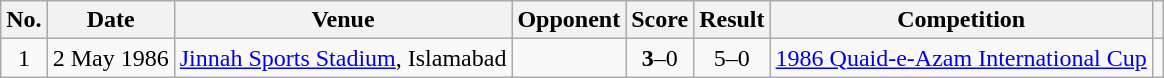<table class="wikitable plainrowheaders sortable">
<tr>
<th scope="col">No.</th>
<th scope="col">Date</th>
<th scope="col">Venue</th>
<th scope="col">Opponent</th>
<th scope="col">Score</th>
<th scope="col">Result</th>
<th scope="col">Competition</th>
<th scope="col" class="unsortable"></th>
</tr>
<tr>
<td align="center">1</td>
<td>2 May 1986</td>
<td><a href='#'>Jinnah Sports Stadium</a>, Islamabad</td>
<td></td>
<td align="center"><strong>3</strong>–0</td>
<td align="center">5–0</td>
<td><a href='#'>1986 Quaid-e-Azam International Cup</a></td>
<td></td>
</tr>
</table>
